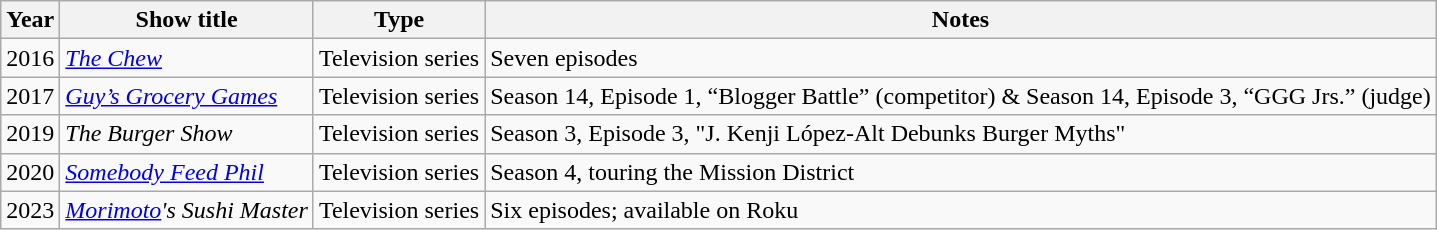<table class="wikitable sortable">
<tr>
<th>Year</th>
<th>Show title</th>
<th>Type</th>
<th>Notes</th>
</tr>
<tr>
<td>2016</td>
<td><em><a href='#'>The Chew</a></em></td>
<td>Television series</td>
<td>Seven episodes</td>
</tr>
<tr>
<td>2017</td>
<td><em><a href='#'>Guy’s Grocery Games</a></em></td>
<td>Television series</td>
<td>Season 14, Episode 1, “Blogger Battle” (competitor) & Season 14, Episode 3, “GGG Jrs.” (judge)</td>
</tr>
<tr>
<td>2019</td>
<td><em>The Burger Show</em></td>
<td>Television series</td>
<td>Season 3, Episode 3, "J. Kenji López-Alt Debunks Burger Myths"</td>
</tr>
<tr>
<td>2020</td>
<td><em><a href='#'>Somebody Feed Phil</a></em></td>
<td>Television series</td>
<td>Season 4, touring the Mission District</td>
</tr>
<tr>
<td>2023</td>
<td><em><a href='#'>Morimoto</a>'s Sushi Master</em></td>
<td>Television series</td>
<td>Six episodes; available on Roku</td>
</tr>
</table>
